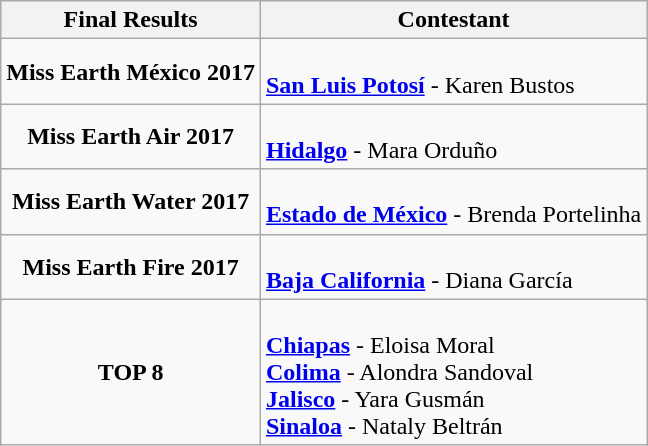<table class="wikitable">
<tr>
<th>Final Results</th>
<th>Contestant</th>
</tr>
<tr>
<td align="center"><strong>Miss Earth México 2017</strong></td>
<td><br><strong></strong> <strong><a href='#'>San Luis Potosí</a></strong>  - Karen Bustos</td>
</tr>
<tr>
<td align="center"><strong>Miss Earth Air 2017</strong></td>
<td><br><strong></strong> <strong><a href='#'>Hidalgo</a></strong> - Mara Orduño</td>
</tr>
<tr>
<td align="center"><strong>Miss Earth Water 2017</strong></td>
<td><br><strong> <a href='#'>Estado de México</a></strong> - Brenda Portelinha</td>
</tr>
<tr>
<td align="center"><strong>Miss Earth Fire 2017</strong></td>
<td><br><strong></strong> <strong><a href='#'>Baja California</a></strong> - Diana García</td>
</tr>
<tr>
<td align="center"><strong>TOP 8</strong></td>
<td><br><strong></strong> <strong><a href='#'>Chiapas</a></strong> - Eloisa Moral<br><strong></strong> <strong><a href='#'>Colima</a></strong> - Alondra Sandoval<br><strong></strong> <strong><a href='#'>Jalisco</a></strong> - Yara Gusmán<br><strong></strong> <strong><a href='#'>Sinaloa</a></strong> - Nataly Beltrán</td>
</tr>
</table>
